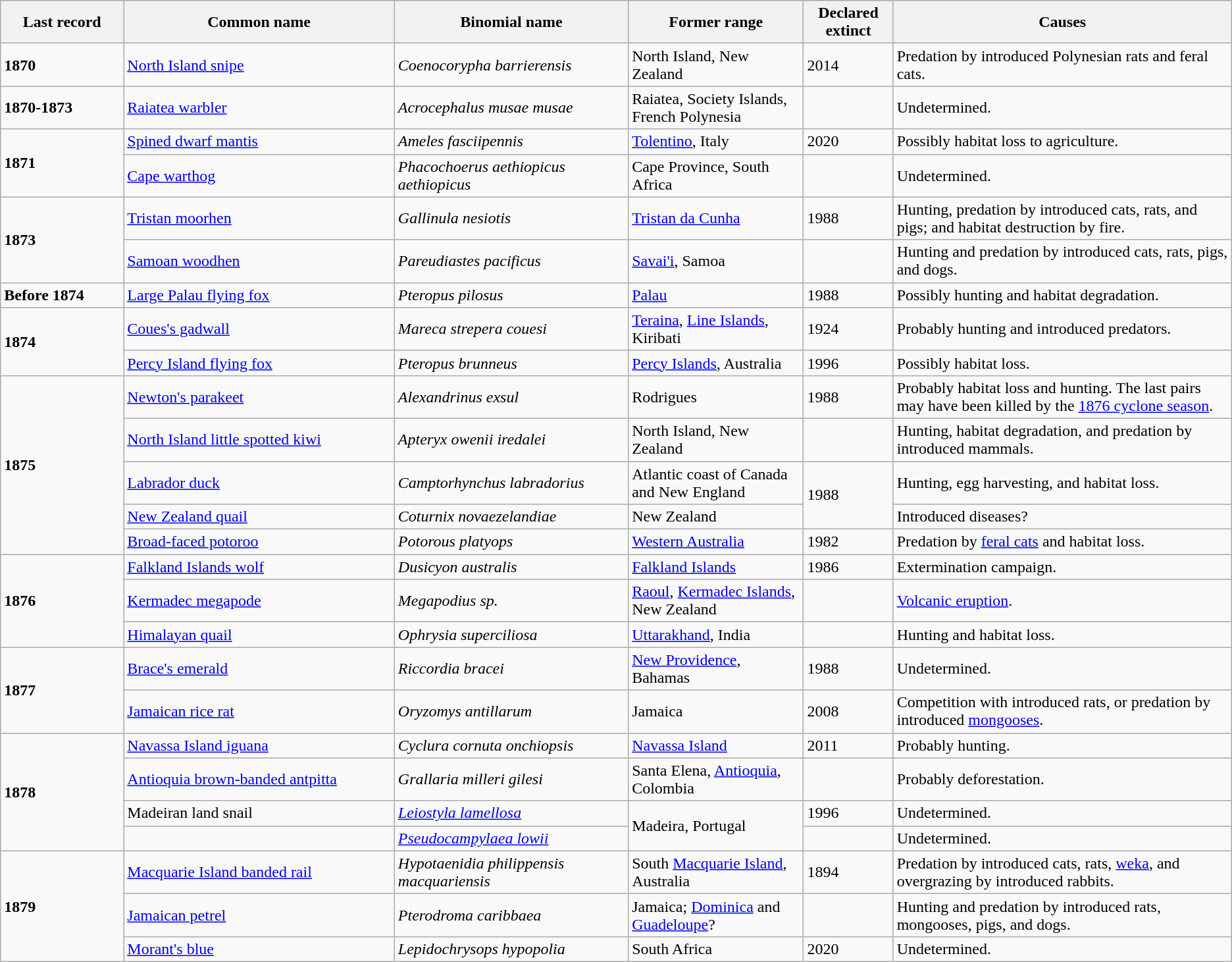<table class="wikitable sortable">
<tr>
<th style="width:10%;">Last record</th>
<th style="width:22%;">Common name</th>
<th style="width:19%;">Binomial name</th>
<th>Former range</th>
<th>Declared extinct</th>
<th>Causes</th>
</tr>
<tr>
<td><strong>1870</strong></td>
<td><a href='#'>North Island snipe</a></td>
<td><em>Coenocorypha barrierensis</em></td>
<td>North Island, New Zealand</td>
<td>2014 </td>
<td>Predation by introduced Polynesian rats and feral cats.</td>
</tr>
<tr>
<td><strong>1870-1873</strong></td>
<td><a href='#'>Raiatea warbler</a></td>
<td><em>Acrocephalus musae musae</em></td>
<td>Raiatea, Society Islands, French Polynesia</td>
<td></td>
<td>Undetermined.</td>
</tr>
<tr>
<td rowspan="2"><strong>1871</strong></td>
<td><a href='#'>Spined dwarf mantis</a></td>
<td><em>Ameles fasciipennis</em></td>
<td><a href='#'>Tolentino</a>, Italy</td>
<td>2020 </td>
<td>Possibly habitat loss to agriculture.</td>
</tr>
<tr>
<td><a href='#'>Cape warthog</a></td>
<td><em>Phacochoerus aethiopicus aethiopicus</em></td>
<td>Cape Province, South Africa</td>
<td></td>
<td>Undetermined.</td>
</tr>
<tr>
<td rowspan="2"><strong>1873</strong></td>
<td><a href='#'>Tristan moorhen</a></td>
<td><em>Gallinula nesiotis</em></td>
<td><a href='#'>Tristan da Cunha</a></td>
<td>1988 </td>
<td>Hunting, predation by introduced cats, rats, and pigs; and habitat destruction by fire.</td>
</tr>
<tr>
<td><a href='#'>Samoan woodhen</a></td>
<td><em>Pareudiastes pacificus</em></td>
<td><a href='#'>Savai'i</a>, Samoa</td>
<td></td>
<td>Hunting and predation by introduced cats, rats, pigs, and dogs.</td>
</tr>
<tr>
<td><strong>Before 1874</strong></td>
<td><a href='#'>Large Palau flying fox</a></td>
<td><em>Pteropus pilosus</em></td>
<td><a href='#'>Palau</a></td>
<td>1988 </td>
<td>Possibly hunting and habitat degradation.</td>
</tr>
<tr>
<td rowspan="2"><strong>1874</strong></td>
<td><a href='#'>Coues's gadwall</a></td>
<td><em>Mareca strepera couesi</em></td>
<td><a href='#'>Teraina</a>, <a href='#'>Line Islands</a>, Kiribati</td>
<td>1924</td>
<td>Probably hunting and introduced predators.</td>
</tr>
<tr>
<td><a href='#'>Percy Island flying fox</a></td>
<td><em>Pteropus brunneus</em></td>
<td><a href='#'>Percy Islands</a>, Australia</td>
<td>1996 </td>
<td>Possibly habitat loss.</td>
</tr>
<tr>
<td rowspan="5"><strong>1875</strong></td>
<td><a href='#'>Newton's parakeet</a></td>
<td><em>Alexandrinus exsul</em></td>
<td>Rodrigues</td>
<td>1988 </td>
<td>Probably habitat loss and hunting. The last pairs may have been killed by the <a href='#'>1876 cyclone season</a>.</td>
</tr>
<tr>
<td><a href='#'>North Island little spotted kiwi</a></td>
<td><em>Apteryx owenii iredalei</em></td>
<td>North Island, New Zealand</td>
<td></td>
<td>Hunting, habitat degradation, and predation by introduced mammals.</td>
</tr>
<tr>
<td><a href='#'>Labrador duck</a></td>
<td><em>Camptorhynchus labradorius</em></td>
<td>Atlantic coast of Canada and New England</td>
<td rowspan="2">1988 </td>
<td>Hunting, egg harvesting, and habitat loss.</td>
</tr>
<tr>
<td><a href='#'>New Zealand quail</a></td>
<td><em>Coturnix novaezelandiae</em></td>
<td>New Zealand</td>
<td>Introduced diseases?</td>
</tr>
<tr>
<td><a href='#'>Broad-faced potoroo</a></td>
<td><em>Potorous platyops</em></td>
<td><a href='#'>Western Australia</a></td>
<td>1982 </td>
<td>Predation by <a href='#'>feral cats</a> and habitat loss.</td>
</tr>
<tr>
<td rowspan="3"><strong>1876</strong></td>
<td><a href='#'>Falkland Islands wolf</a></td>
<td><em>Dusicyon australis</em></td>
<td><a href='#'>Falkland Islands</a></td>
<td>1986 </td>
<td>Extermination campaign.</td>
</tr>
<tr>
<td><a href='#'>Kermadec megapode</a></td>
<td><em>Megapodius sp.</em></td>
<td><a href='#'>Raoul</a>, <a href='#'>Kermadec Islands</a>, New Zealand</td>
<td></td>
<td><a href='#'>Volcanic eruption</a>.</td>
</tr>
<tr>
<td><a href='#'>Himalayan quail</a></td>
<td><em>Ophrysia superciliosa</em></td>
<td><a href='#'>Uttarakhand</a>, India</td>
<td></td>
<td>Hunting and habitat loss.</td>
</tr>
<tr>
<td rowspan="2"><strong>1877</strong></td>
<td><a href='#'>Brace's emerald</a></td>
<td><em>Riccordia bracei</em></td>
<td><a href='#'>New Providence</a>, Bahamas</td>
<td>1988 </td>
<td>Undetermined.</td>
</tr>
<tr>
<td><a href='#'>Jamaican rice rat</a></td>
<td><em>Oryzomys antillarum</em></td>
<td>Jamaica</td>
<td>2008 </td>
<td>Competition with introduced rats, or predation by introduced <a href='#'>mongooses</a>.</td>
</tr>
<tr>
<td rowspan="4"><strong>1878</strong></td>
<td><a href='#'>Navassa Island iguana</a></td>
<td><em>Cyclura cornuta onchiopsis</em></td>
<td><a href='#'>Navassa Island</a></td>
<td>2011 </td>
<td>Probably hunting.</td>
</tr>
<tr>
<td><a href='#'>Antioquia brown-banded antpitta</a></td>
<td><em>Grallaria milleri gilesi</em></td>
<td>Santa Elena, <a href='#'>Antioquia</a>, Colombia</td>
<td></td>
<td>Probably deforestation.</td>
</tr>
<tr>
<td>Madeiran land snail</td>
<td><em><a href='#'>Leiostyla lamellosa</a></em></td>
<td rowspan="2">Madeira, Portugal</td>
<td>1996 </td>
<td>Undetermined.</td>
</tr>
<tr>
<td></td>
<td><em><a href='#'>Pseudocampylaea lowii</a></em></td>
<td></td>
<td>Undetermined.</td>
</tr>
<tr>
<td rowspan="3"><strong>1879</strong></td>
<td><a href='#'>Macquarie Island banded rail</a></td>
<td><em>Hypotaenidia philippensis macquariensis</em></td>
<td>South <a href='#'>Macquarie Island</a>, Australia</td>
<td>1894</td>
<td>Predation by introduced cats, rats, <a href='#'>weka</a>, and overgrazing by introduced rabbits.</td>
</tr>
<tr>
<td><a href='#'>Jamaican petrel</a></td>
<td><em>Pterodroma caribbaea</em></td>
<td>Jamaica; <a href='#'>Dominica</a> and <a href='#'>Guadeloupe</a>?</td>
<td></td>
<td>Hunting and predation by introduced rats, mongooses, pigs, and dogs.</td>
</tr>
<tr>
<td><a href='#'>Morant's blue</a></td>
<td><em>Lepidochrysops hypopolia</em></td>
<td>South Africa</td>
<td>2020 </td>
<td>Undetermined.</td>
</tr>
</table>
